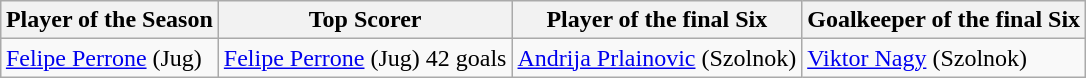<table class=wikitable style="text-align:left; margin:auto">
<tr>
<th>Player of the Season</th>
<th>Top Scorer</th>
<th>Player of the final Six</th>
<th>Goalkeeper of the final Six</th>
</tr>
<tr>
<td> <a href='#'>Felipe Perrone</a> (Jug)</td>
<td> <a href='#'>Felipe Perrone</a> (Jug) 42 goals</td>
<td> <a href='#'>Andrija Prlainovic</a> (Szolnok)</td>
<td> <a href='#'>Viktor Nagy</a> (Szolnok)</td>
</tr>
</table>
